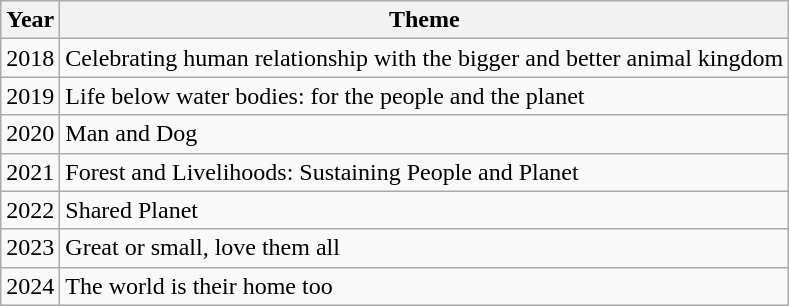<table class="wikitable">
<tr>
<th>Year</th>
<th>Theme</th>
</tr>
<tr>
<td>2018</td>
<td>Celebrating human relationship with the bigger and better animal kingdom</td>
</tr>
<tr>
<td>2019</td>
<td>Life below water bodies: for the people and the planet</td>
</tr>
<tr>
<td>2020</td>
<td>Man and Dog</td>
</tr>
<tr>
<td>2021</td>
<td>Forest and Livelihoods: Sustaining People and Planet</td>
</tr>
<tr>
<td>2022</td>
<td>Shared Planet</td>
</tr>
<tr>
<td>2023</td>
<td>Great or small, love them all</td>
</tr>
<tr>
<td>2024</td>
<td>The world is their home too</td>
</tr>
</table>
